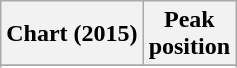<table class="wikitable sortable plainrowheaders" style="text-align:center;">
<tr>
<th>Chart (2015)</th>
<th>Peak<br>position</th>
</tr>
<tr>
</tr>
<tr>
</tr>
</table>
